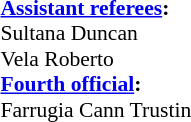<table width=100% style="font-size: 90%">
<tr>
<td style="width:40%; vertical-align:top;"><br><strong><a href='#'>Assistant referees</a>:</strong>
<br>Sultana Duncan
<br>Vela Roberto
<br><strong><a href='#'>Fourth official</a>:</strong>
<br>Farrugia Cann Trustin</td>
</tr>
</table>
